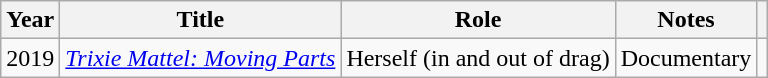<table class="wikitable plainrowheaders" style="text-align:left;">
<tr>
<th>Year</th>
<th>Title</th>
<th>Role</th>
<th>Notes</th>
<th></th>
</tr>
<tr>
<td>2019</td>
<td><em><a href='#'>Trixie Mattel: Moving Parts</a></em></td>
<td>Herself (in and out of drag)</td>
<td>Documentary</td>
<td></td>
</tr>
</table>
